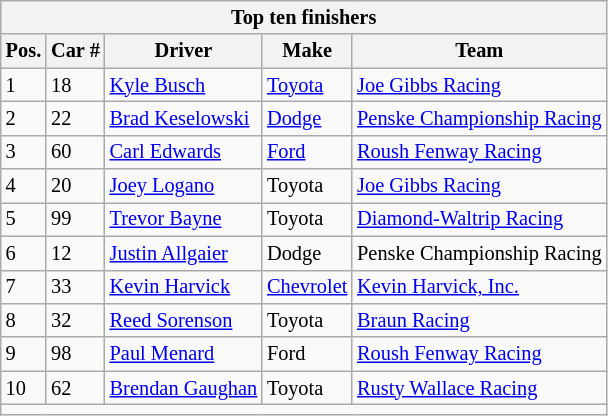<table class="wikitable" style="font-size: 85%;">
<tr>
<th colspan=5 align=center>Top ten finishers</th>
</tr>
<tr>
<th>Pos.</th>
<th>Car #</th>
<th>Driver</th>
<th>Make</th>
<th>Team</th>
</tr>
<tr>
<td>1</td>
<td>18</td>
<td><a href='#'>Kyle Busch</a></td>
<td><a href='#'>Toyota</a></td>
<td><a href='#'>Joe Gibbs Racing</a></td>
</tr>
<tr>
<td>2</td>
<td>22</td>
<td><a href='#'>Brad Keselowski</a></td>
<td><a href='#'>Dodge</a></td>
<td><a href='#'>Penske Championship Racing</a></td>
</tr>
<tr>
<td>3</td>
<td>60</td>
<td><a href='#'>Carl Edwards</a></td>
<td><a href='#'>Ford</a></td>
<td><a href='#'>Roush Fenway Racing</a></td>
</tr>
<tr>
<td>4</td>
<td>20</td>
<td><a href='#'>Joey Logano</a></td>
<td>Toyota</td>
<td><a href='#'>Joe Gibbs Racing</a></td>
</tr>
<tr>
<td>5</td>
<td>99</td>
<td><a href='#'>Trevor Bayne</a></td>
<td>Toyota</td>
<td><a href='#'>Diamond-Waltrip Racing</a></td>
</tr>
<tr>
<td>6</td>
<td>12</td>
<td><a href='#'>Justin Allgaier</a></td>
<td>Dodge</td>
<td>Penske Championship Racing</td>
</tr>
<tr>
<td>7</td>
<td>33</td>
<td><a href='#'>Kevin Harvick</a></td>
<td><a href='#'>Chevrolet</a></td>
<td><a href='#'>Kevin Harvick, Inc.</a></td>
</tr>
<tr>
<td>8</td>
<td>32</td>
<td><a href='#'>Reed Sorenson</a></td>
<td>Toyota</td>
<td><a href='#'>Braun Racing</a></td>
</tr>
<tr>
<td>9</td>
<td>98</td>
<td><a href='#'>Paul Menard</a></td>
<td>Ford</td>
<td><a href='#'>Roush Fenway Racing</a></td>
</tr>
<tr>
<td>10</td>
<td>62</td>
<td><a href='#'>Brendan Gaughan</a></td>
<td>Toyota</td>
<td><a href='#'>Rusty Wallace Racing</a></td>
</tr>
<tr>
<td colspan=5 align=center></td>
</tr>
</table>
